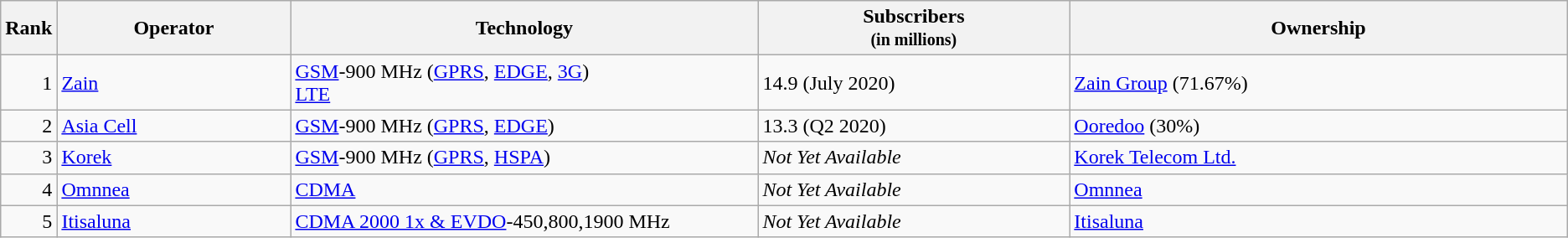<table class="wikitable">
<tr>
<th style="width:3%;">Rank</th>
<th style="width:15%;">Operator</th>
<th style="width:30%;">Technology</th>
<th style="width:20%;">Subscribers<br><small>(in millions)</small></th>
<th style="width:32%;">Ownership</th>
</tr>
<tr>
<td align=right>1</td>
<td><a href='#'>Zain</a></td>
<td><a href='#'>GSM</a>-900 MHz (<a href='#'>GPRS</a>, <a href='#'>EDGE</a>, <a href='#'>3G</a>)<br><a href='#'>LTE</a></td>
<td>14.9 (July 2020)</td>
<td><a href='#'>Zain Group</a> (71.67%)</td>
</tr>
<tr>
<td align=right>2</td>
<td><a href='#'>Asia Cell</a></td>
<td><a href='#'>GSM</a>-900 MHz (<a href='#'>GPRS</a>, <a href='#'>EDGE</a>)</td>
<td>13.3 (Q2 2020)</td>
<td><a href='#'>Ooredoo</a> (30%)</td>
</tr>
<tr>
<td align=right>3</td>
<td><a href='#'>Korek</a></td>
<td><a href='#'>GSM</a>-900 MHz (<a href='#'>GPRS</a>, <a href='#'>HSPA</a>)</td>
<td><em>Not Yet Available</em></td>
<td><a href='#'>Korek Telecom Ltd.</a></td>
</tr>
<tr>
<td align=right>4</td>
<td><a href='#'>Omnnea</a></td>
<td><a href='#'>CDMA</a></td>
<td><em>Not Yet Available</em></td>
<td><a href='#'>Omnnea</a></td>
</tr>
<tr>
<td align=right>5</td>
<td><a href='#'>Itisaluna</a></td>
<td><a href='#'>CDMA 2000 1x & EVDO</a>-450,800,1900 MHz</td>
<td><em>Not Yet Available</em></td>
<td><a href='#'>Itisaluna</a></td>
</tr>
</table>
